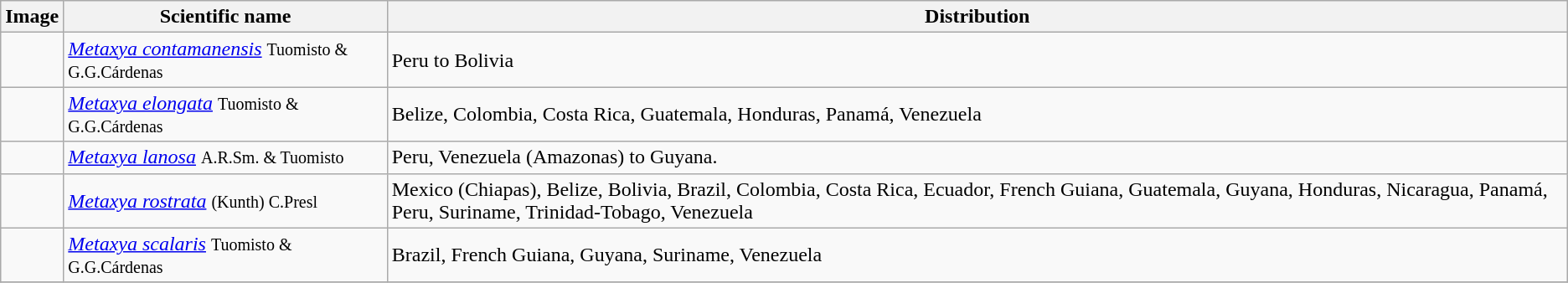<table class="wikitable">
<tr>
<th>Image</th>
<th>Scientific name</th>
<th>Distribution</th>
</tr>
<tr>
<td></td>
<td><em><a href='#'>Metaxya contamanensis</a></em> <small>Tuomisto & G.G.Cárdenas</small></td>
<td>Peru to Bolivia</td>
</tr>
<tr>
<td></td>
<td><em><a href='#'>Metaxya elongata</a></em> <small>Tuomisto & G.G.Cárdenas</small></td>
<td>Belize, Colombia, Costa Rica, Guatemala, Honduras, Panamá, Venezuela</td>
</tr>
<tr>
<td></td>
<td><em><a href='#'>Metaxya lanosa</a></em> <small>A.R.Sm. & Tuomisto</small></td>
<td>Peru, Venezuela (Amazonas) to Guyana.</td>
</tr>
<tr>
<td></td>
<td><em><a href='#'>Metaxya rostrata</a></em> <small>(Kunth) C.Presl</small></td>
<td>Mexico (Chiapas), Belize, Bolivia, Brazil, Colombia, Costa Rica, Ecuador, French Guiana, Guatemala, Guyana, Honduras,  Nicaragua, Panamá, Peru, Suriname, Trinidad-Tobago, Venezuela</td>
</tr>
<tr>
<td></td>
<td><em><a href='#'>Metaxya scalaris</a></em> <small>Tuomisto & G.G.Cárdenas</small></td>
<td>Brazil, French Guiana, Guyana, Suriname, Venezuela</td>
</tr>
<tr>
</tr>
</table>
